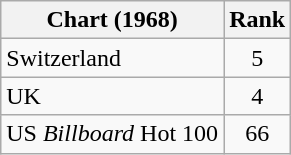<table class="wikitable">
<tr>
<th>Chart (1968)</th>
<th style="text-align:center;">Rank</th>
</tr>
<tr>
<td>Switzerland </td>
<td style="text-align:center;">5</td>
</tr>
<tr>
<td>UK </td>
<td style="text-align:center;">4</td>
</tr>
<tr>
<td>US <em>Billboard</em> Hot 100</td>
<td style="text-align:center;">66</td>
</tr>
</table>
